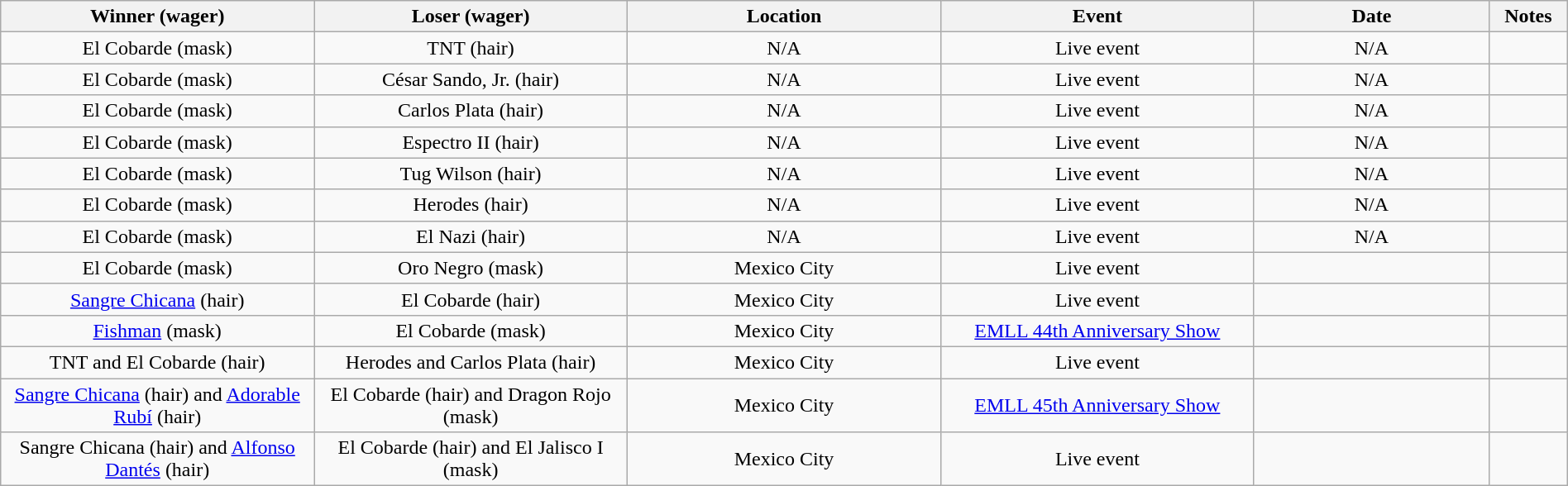<table class="wikitable sortable" width=100%  style="text-align: center">
<tr>
<th width=20% scope="col">Winner (wager)</th>
<th width=20% scope="col">Loser (wager)</th>
<th width=20% scope="col">Location</th>
<th width=20% scope="col">Event</th>
<th width=15% scope="col">Date</th>
<th class="unsortable" width=5% scope="col">Notes</th>
</tr>
<tr>
<td>El Cobarde (mask)</td>
<td>TNT (hair)</td>
<td>N/A</td>
<td>Live event</td>
<td>N/A</td>
<td></td>
</tr>
<tr>
<td>El Cobarde (mask)</td>
<td>César Sando, Jr. (hair)</td>
<td>N/A</td>
<td>Live event</td>
<td>N/A</td>
<td></td>
</tr>
<tr>
<td>El Cobarde (mask)</td>
<td>Carlos Plata (hair)</td>
<td>N/A</td>
<td>Live event</td>
<td>N/A</td>
<td></td>
</tr>
<tr>
<td>El Cobarde  (mask)</td>
<td>Espectro II (hair)</td>
<td>N/A</td>
<td>Live event</td>
<td>N/A</td>
<td></td>
</tr>
<tr>
<td>El Cobarde (mask)</td>
<td>Tug Wilson (hair)</td>
<td>N/A</td>
<td>Live event</td>
<td>N/A</td>
<td></td>
</tr>
<tr>
<td>El Cobarde (mask)</td>
<td>Herodes (hair)</td>
<td>N/A</td>
<td>Live event</td>
<td>N/A</td>
<td></td>
</tr>
<tr>
<td>El Cobarde (mask)</td>
<td>El Nazi (hair)</td>
<td>N/A</td>
<td>Live event</td>
<td>N/A</td>
<td></td>
</tr>
<tr>
<td>El Cobarde (mask)</td>
<td>Oro Negro (mask)</td>
<td>Mexico City</td>
<td>Live event</td>
<td></td>
<td></td>
</tr>
<tr>
<td><a href='#'>Sangre Chicana</a> (hair)</td>
<td>El Cobarde (hair)</td>
<td>Mexico City</td>
<td>Live event</td>
<td></td>
<td></td>
</tr>
<tr>
<td><a href='#'>Fishman</a> (mask)</td>
<td>El Cobarde (mask)</td>
<td>Mexico City</td>
<td><a href='#'>EMLL 44th Anniversary Show</a></td>
<td></td>
<td></td>
</tr>
<tr>
<td>TNT and El Cobarde (hair)</td>
<td>Herodes and Carlos Plata (hair)</td>
<td>Mexico City</td>
<td>Live event</td>
<td></td>
<td></td>
</tr>
<tr>
<td><a href='#'>Sangre Chicana</a> (hair) and <a href='#'>Adorable Rubí</a> (hair)</td>
<td>El Cobarde (hair) and Dragon Rojo (mask)</td>
<td>Mexico City</td>
<td><a href='#'>EMLL 45th Anniversary Show</a></td>
<td></td>
<td></td>
</tr>
<tr>
<td>Sangre Chicana (hair) and <a href='#'>Alfonso Dantés</a> (hair)</td>
<td>El Cobarde (hair) and El Jalisco I (mask)</td>
<td>Mexico City</td>
<td>Live event</td>
<td></td>
<td></td>
</tr>
</table>
